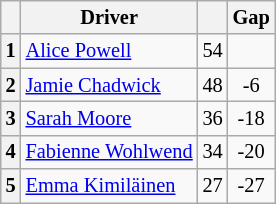<table class="wikitable" style="font-size: 85%;">
<tr>
<th></th>
<th>Driver</th>
<th></th>
<th>Gap</th>
</tr>
<tr>
<th align="center">1</th>
<td> <a href='#'>Alice Powell</a></td>
<td align="center">54</td>
<td align="center"></td>
</tr>
<tr>
<th align="center">2</th>
<td> <a href='#'>Jamie Chadwick</a></td>
<td align="center">48</td>
<td align="center">-6</td>
</tr>
<tr>
<th align="center">3</th>
<td> <a href='#'>Sarah Moore</a></td>
<td align="center">36</td>
<td align="center">-18</td>
</tr>
<tr>
<th align="center">4</th>
<td> <a href='#'>Fabienne Wohlwend</a></td>
<td align="center">34</td>
<td align="center">-20</td>
</tr>
<tr>
<th align="center">5</th>
<td> <a href='#'>Emma Kimiläinen</a></td>
<td align="center">27</td>
<td align="center">-27</td>
</tr>
</table>
